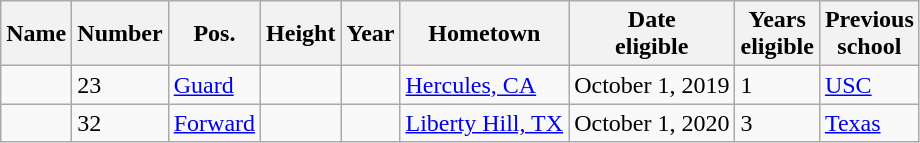<table class="wikitable sortable" border="1">
<tr>
<th>Name</th>
<th>Number</th>
<th>Pos.</th>
<th>Height</th>
<th>Year</th>
<th>Hometown</th>
<th>Date<br>eligible</th>
<th>Years<br>eligible</th>
<th class="unsortable">Previous<br>school</th>
</tr>
<tr>
<td></td>
<td>23</td>
<td><a href='#'>Guard</a></td>
<td></td>
<td></td>
<td><a href='#'>Hercules, CA</a></td>
<td>October 1, 2019</td>
<td>1</td>
<td><a href='#'>USC</a></td>
</tr>
<tr>
<td></td>
<td>32</td>
<td><a href='#'>Forward</a></td>
<td></td>
<td></td>
<td><a href='#'>Liberty Hill, TX</a></td>
<td>October 1, 2020</td>
<td>3</td>
<td><a href='#'>Texas</a></td>
</tr>
</table>
